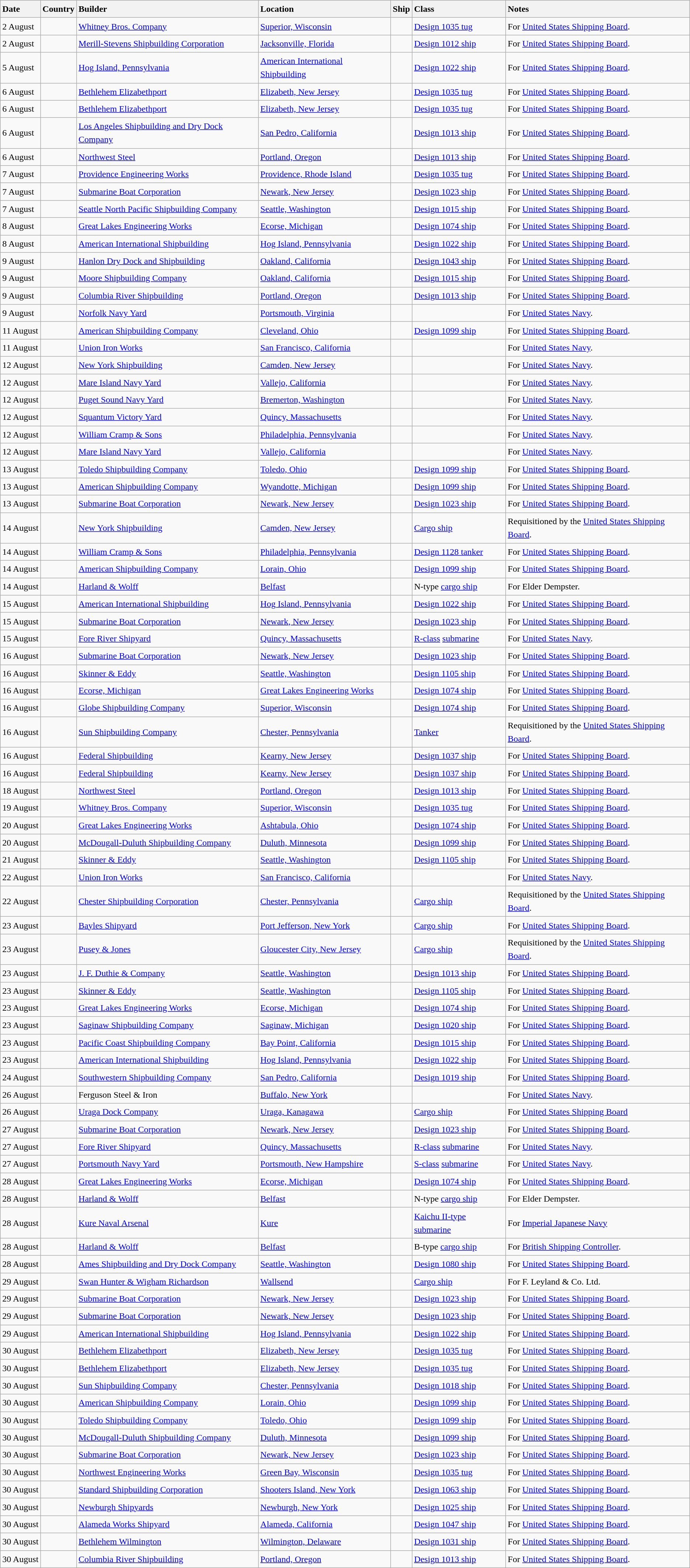<table class="wikitable sortable" style="font-size:1.00em; line-height:1.5em;">
<tr>
<th style="text-align: left;">Date</th>
<th style="text-align: left;">Country</th>
<th style="text-align: left;">Builder</th>
<th style="text-align: left;">Location</th>
<th style="text-align: left;">Ship</th>
<th style="text-align: left;">Class</th>
<th style="text-align: left;">Notes</th>
</tr>
<tr ---->
<td>2 August</td>
<td></td>
<td><a href='#'>Whitney Bros. Company</a></td>
<td><a href='#'>Superior, Wisconsin</a></td>
<td><strong></strong></td>
<td><a href='#'>Design 1035 tug</a></td>
<td>For <a href='#'>United States Shipping Board</a>.</td>
</tr>
<tr ---->
<td>2 August</td>
<td></td>
<td><a href='#'>Merill-Stevens Shipbuilding Corporation</a></td>
<td><a href='#'>Jacksonville, Florida</a></td>
<td><strong></strong></td>
<td><a href='#'>Design 1012 ship</a></td>
<td>For <a href='#'>United States Shipping Board</a>.</td>
</tr>
<tr ---->
<td>5 August</td>
<td></td>
<td><a href='#'>Hog Island, Pennsylvania</a></td>
<td><a href='#'>American International Shipbuilding</a></td>
<td><strong></strong></td>
<td><a href='#'>Design 1022 ship</a></td>
<td>For <a href='#'>United States Shipping Board</a>.</td>
</tr>
<tr ---->
<td>6 August</td>
<td></td>
<td><a href='#'>Bethlehem Elizabethport</a></td>
<td><a href='#'>Elizabeth, New Jersey</a></td>
<td><strong></strong></td>
<td><a href='#'>Design 1035 tug</a></td>
<td>For <a href='#'>United States Shipping Board</a>.</td>
</tr>
<tr ---->
<td>6 August</td>
<td></td>
<td><a href='#'>Bethlehem Elizabethport</a></td>
<td><a href='#'>Elizabeth, New Jersey</a></td>
<td><strong></strong></td>
<td><a href='#'>Design 1035 tug</a></td>
<td>For <a href='#'>United States Shipping Board</a>.</td>
</tr>
<tr ---->
<td>6 August</td>
<td></td>
<td><a href='#'>Los Angeles Shipbuilding and Dry Dock Company</a></td>
<td><a href='#'>San Pedro, California</a></td>
<td><strong></strong></td>
<td><a href='#'>Design 1013 ship</a></td>
<td>For <a href='#'>United States Shipping Board</a>.</td>
</tr>
<tr ---->
<td>6 August</td>
<td></td>
<td><a href='#'>Northwest Steel</a></td>
<td><a href='#'>Portland, Oregon</a></td>
<td><strong></strong></td>
<td><a href='#'>Design 1013 ship</a></td>
<td>For <a href='#'>United States Shipping Board</a>.</td>
</tr>
<tr ---->
<td>7 August</td>
<td></td>
<td><a href='#'>Providence Engineering Works</a></td>
<td><a href='#'>Providence, Rhode Island</a></td>
<td><strong></strong></td>
<td><a href='#'>Design 1035 tug</a></td>
<td>For <a href='#'>United States Shipping Board</a>.</td>
</tr>
<tr ---->
<td>7 August</td>
<td></td>
<td><a href='#'>Submarine Boat Corporation</a></td>
<td><a href='#'>Newark, New Jersey</a></td>
<td><strong></strong></td>
<td><a href='#'>Design 1023 ship</a></td>
<td>For <a href='#'>United States Shipping Board</a>.</td>
</tr>
<tr ---->
<td>7 August</td>
<td></td>
<td><a href='#'>Seattle North Pacific Shipbuilding Company</a></td>
<td><a href='#'>Seattle, Washington</a></td>
<td><strong></strong></td>
<td><a href='#'>Design 1015 ship</a></td>
<td>For <a href='#'>United States Shipping Board</a>.</td>
</tr>
<tr ---->
<td>8 August</td>
<td></td>
<td><a href='#'>Great Lakes Engineering Works</a></td>
<td><a href='#'>Ecorse, Michigan</a></td>
<td><strong></strong></td>
<td><a href='#'>Design 1074 ship</a></td>
<td>For <a href='#'>United States Shipping Board</a>.</td>
</tr>
<tr ---->
<td>8 August</td>
<td></td>
<td><a href='#'>American International Shipbuilding</a></td>
<td><a href='#'>Hog Island, Pennsylvania</a></td>
<td><strong></strong></td>
<td><a href='#'>Design 1022 ship</a></td>
<td>For <a href='#'>United States Shipping Board</a>.</td>
</tr>
<tr ---->
<td>9 August</td>
<td></td>
<td><a href='#'>Hanlon Dry Dock and Shipbuilding</a></td>
<td><a href='#'>Oakland, California</a></td>
<td><strong></strong></td>
<td><a href='#'>Design 1043 ship</a></td>
<td>For <a href='#'>United States Shipping Board</a>.</td>
</tr>
<tr ---->
<td>9 August</td>
<td></td>
<td><a href='#'>Moore Shipbuilding Company</a></td>
<td><a href='#'>Oakland, California</a></td>
<td><strong></strong></td>
<td><a href='#'>Design 1015 ship</a></td>
<td>For <a href='#'>United States Shipping Board</a>.</td>
</tr>
<tr ---->
<td>9 August</td>
<td></td>
<td><a href='#'>Columbia River Shipbuilding</a></td>
<td><a href='#'>Portland, Oregon</a></td>
<td><strong></strong></td>
<td><a href='#'>Design 1013 ship</a></td>
<td>For <a href='#'>United States Shipping Board</a>.</td>
</tr>
<tr ---->
<td>9 August</td>
<td></td>
<td><a href='#'>Norfolk Navy Yard</a></td>
<td><a href='#'>Portsmouth, Virginia</a></td>
<td><strong> </strong></td>
<td></td>
<td>For <a href='#'>United States Navy</a>.</td>
</tr>
<tr ---->
<td>11 August</td>
<td></td>
<td><a href='#'>American Shipbuilding Company</a></td>
<td><a href='#'>Cleveland, Ohio</a></td>
<td><strong></strong></td>
<td><a href='#'>Design 1099 ship</a></td>
<td>For <a href='#'>United States Shipping Board</a>.</td>
</tr>
<tr ---->
<td>11 August</td>
<td></td>
<td><a href='#'>Union Iron Works</a></td>
<td><a href='#'>San Francisco, California</a></td>
<td><strong></strong></td>
<td></td>
<td>For <a href='#'>United States Navy</a>.</td>
</tr>
<tr ---->
<td>12 August</td>
<td></td>
<td><a href='#'>New York Shipbuilding</a></td>
<td><a href='#'>Camden, New Jersey</a></td>
<td><strong></strong></td>
<td></td>
<td>For <a href='#'>United States Navy</a>.</td>
</tr>
<tr ---->
<td>12 August</td>
<td></td>
<td><a href='#'>Mare Island Navy Yard</a></td>
<td><a href='#'>Vallejo, California</a></td>
<td><strong></strong></td>
<td></td>
<td>For <a href='#'>United States Navy</a>.</td>
</tr>
<tr ---->
<td>12 August</td>
<td></td>
<td><a href='#'>Puget Sound Navy Yard</a></td>
<td><a href='#'>Bremerton, Washington</a></td>
<td><strong></strong></td>
<td></td>
<td>For <a href='#'>United States Navy</a>.</td>
</tr>
<tr ---->
<td>12 August</td>
<td></td>
<td><a href='#'>Squantum Victory Yard</a></td>
<td><a href='#'>Quincy, Massachusetts</a></td>
<td><strong></strong></td>
<td></td>
<td>For <a href='#'>United States Navy</a>.</td>
</tr>
<tr ---->
<td>12 August</td>
<td></td>
<td><a href='#'>William Cramp & Sons</a></td>
<td><a href='#'>Philadelphia, Pennsylvania</a></td>
<td><strong></strong></td>
<td></td>
<td>For <a href='#'>United States Navy</a>.</td>
</tr>
<tr ---->
<td>12 August</td>
<td></td>
<td><a href='#'>Mare Island Navy Yard</a></td>
<td><a href='#'>Vallejo, California</a></td>
<td><strong></strong></td>
<td></td>
<td>For <a href='#'>United States Navy</a>.</td>
</tr>
<tr ---->
<td>13 August</td>
<td></td>
<td><a href='#'>Toledo Shipbuilding Company</a></td>
<td><a href='#'>Toledo, Ohio</a></td>
<td><strong></strong></td>
<td><a href='#'>Design 1099 ship</a></td>
<td>For <a href='#'>United States Shipping Board</a>.</td>
</tr>
<tr ---->
<td>13 August</td>
<td></td>
<td><a href='#'>American Shipbuilding Company</a></td>
<td><a href='#'>Wyandotte, Michigan</a></td>
<td><strong></strong></td>
<td><a href='#'>Design 1099 ship</a></td>
<td>For <a href='#'>United States Shipping Board</a>.</td>
</tr>
<tr ---->
<td>13 August</td>
<td></td>
<td><a href='#'>Submarine Boat Corporation</a></td>
<td><a href='#'>Newark, New Jersey</a></td>
<td><strong></strong></td>
<td><a href='#'>Design 1023 ship</a></td>
<td>For <a href='#'>United States Shipping Board</a>.</td>
</tr>
<tr ---->
<td>14 August</td>
<td></td>
<td><a href='#'>New York Shipbuilding</a></td>
<td><a href='#'>Camden, New Jersey</a></td>
<td><strong></strong></td>
<td><a href='#'>Cargo ship</a></td>
<td>Requisitioned by the <a href='#'>United States Shipping Board</a>.</td>
</tr>
<tr ---->
<td>14 August</td>
<td></td>
<td><a href='#'>William Cramp & Sons</a></td>
<td><a href='#'>Philadelphia, Pennsylvania</a></td>
<td><strong></strong></td>
<td><a href='#'>Design 1128 tanker</a></td>
<td>For <a href='#'>United States Shipping Board</a>.</td>
</tr>
<tr ---->
<td>14 August</td>
<td></td>
<td><a href='#'>American Shipbuilding Company</a></td>
<td><a href='#'>Lorain, Ohio</a></td>
<td><strong></strong></td>
<td><a href='#'>Design 1099 ship</a></td>
<td>For <a href='#'>United States Shipping Board</a>.</td>
</tr>
<tr ---->
<td>14 August</td>
<td></td>
<td><a href='#'>Harland & Wolff</a></td>
<td><a href='#'>Belfast</a></td>
<td><strong></strong></td>
<td>N-type <a href='#'>cargo ship</a></td>
<td>For Elder Dempster.</td>
</tr>
<tr ---->
<td>15 August</td>
<td></td>
<td><a href='#'>American International Shipbuilding</a></td>
<td><a href='#'>Hog Island, Pennsylvania</a></td>
<td><strong></strong></td>
<td><a href='#'>Design 1022 ship</a></td>
<td>For <a href='#'>United States Shipping Board</a>.</td>
</tr>
<tr ---->
<td>15 August</td>
<td></td>
<td><a href='#'>Submarine Boat Corporation</a></td>
<td><a href='#'>Newark, New Jersey</a></td>
<td><strong></strong></td>
<td><a href='#'>Design 1023 ship</a></td>
<td>For <a href='#'>United States Shipping Board</a>.</td>
</tr>
<tr ---->
<td>15 August</td>
<td></td>
<td><a href='#'>Fore River Shipyard</a></td>
<td><a href='#'>Quincy, Massachusetts</a></td>
<td><strong></strong></td>
<td><a href='#'>R-class</a> <a href='#'>submarine</a></td>
<td>For <a href='#'>United States Navy</a>.</td>
</tr>
<tr ---->
<td>16 August</td>
<td></td>
<td><a href='#'>Submarine Boat Corporation</a></td>
<td><a href='#'>Newark, New Jersey</a></td>
<td><strong></strong></td>
<td><a href='#'>Design 1023 ship</a></td>
<td>For <a href='#'>United States Shipping Board</a>.</td>
</tr>
<tr ---->
<td>16 August</td>
<td></td>
<td><a href='#'>Skinner & Eddy</a></td>
<td><a href='#'>Seattle, Washington</a></td>
<td><strong></strong></td>
<td><a href='#'>Design 1105 ship</a></td>
<td>For <a href='#'>United States Shipping Board</a>.</td>
</tr>
<tr ---->
<td>16 August</td>
<td></td>
<td><a href='#'>Ecorse, Michigan</a></td>
<td><a href='#'>Great Lakes Engineering Works</a></td>
<td><strong></strong></td>
<td><a href='#'>Design 1074 ship</a></td>
<td>For <a href='#'>United States Shipping Board</a>.</td>
</tr>
<tr ---->
<td>16 August</td>
<td></td>
<td><a href='#'>Globe Shipbuilding Company</a></td>
<td><a href='#'>Superior, Wisconsin</a></td>
<td><strong></strong></td>
<td><a href='#'>Design 1074 ship</a></td>
<td>For <a href='#'>United States Shipping Board</a>.</td>
</tr>
<tr ---->
<td>16 August</td>
<td></td>
<td><a href='#'>Sun Shipbuilding Company</a></td>
<td><a href='#'>Chester, Pennsylvania</a></td>
<td><strong></strong></td>
<td><a href='#'>Tanker</a></td>
<td>Requisitioned by the <a href='#'>United States Shipping Board</a>.</td>
</tr>
<tr ---->
<td>16 August</td>
<td></td>
<td><a href='#'>Federal Shipbuilding</a></td>
<td><a href='#'>Kearny, New Jersey</a></td>
<td><strong></strong></td>
<td><a href='#'>Design 1037 ship</a></td>
<td>For <a href='#'>United States Shipping Board</a>.</td>
</tr>
<tr ---->
<td>16 August</td>
<td></td>
<td><a href='#'>Federal Shipbuilding</a></td>
<td><a href='#'>Kearny, New Jersey</a></td>
<td><strong></strong></td>
<td><a href='#'>Design 1037 ship</a></td>
<td>For <a href='#'>United States Shipping Board</a>.</td>
</tr>
<tr ---->
<td>18 August</td>
<td></td>
<td><a href='#'>Northwest Steel</a></td>
<td><a href='#'>Portland, Oregon</a></td>
<td><strong></strong></td>
<td><a href='#'>Design 1013 ship</a></td>
<td>For <a href='#'>United States Shipping Board</a>.</td>
</tr>
<tr ---->
<td>19 August</td>
<td></td>
<td><a href='#'>Whitney Bros. Company</a></td>
<td><a href='#'>Superior, Wisconsin</a></td>
<td><strong></strong></td>
<td><a href='#'>Design 1035 tug</a></td>
<td>For <a href='#'>United States Shipping Board</a>.</td>
</tr>
<tr ---->
<td>20 August</td>
<td></td>
<td><a href='#'>Great Lakes Engineering Works</a></td>
<td><a href='#'>Ashtabula, Ohio</a></td>
<td><strong></strong></td>
<td><a href='#'>Design 1074 ship</a></td>
<td>For <a href='#'>United States Shipping Board</a>.</td>
</tr>
<tr ---->
<td>20 August</td>
<td></td>
<td><a href='#'>McDougall-Duluth Shipbuilding Company</a></td>
<td><a href='#'>Duluth, Minnesota</a></td>
<td><strong></strong></td>
<td><a href='#'>Design 1099 ship</a></td>
<td>For <a href='#'>United States Shipping Board</a>.</td>
</tr>
<tr ---->
<td>21 August</td>
<td></td>
<td><a href='#'>Skinner & Eddy</a></td>
<td><a href='#'>Seattle, Washington</a></td>
<td><strong></strong></td>
<td><a href='#'>Design 1105 ship</a></td>
<td>For <a href='#'>United States Shipping Board</a>.</td>
</tr>
<tr ---->
<td>22 August</td>
<td></td>
<td><a href='#'>Union Iron Works</a></td>
<td><a href='#'>San Francisco, California</a></td>
<td><strong></strong></td>
<td></td>
<td>For <a href='#'>United States Navy</a>.</td>
</tr>
<tr ---->
<td>22 August</td>
<td></td>
<td><a href='#'>Chester Shipbuilding Corporation</a></td>
<td><a href='#'>Chester, Pennsylvania</a></td>
<td><strong></strong></td>
<td><a href='#'>Cargo ship</a></td>
<td>Requisitioned by the <a href='#'>United States Shipping Board</a>.</td>
</tr>
<tr ---->
<td>23 August</td>
<td></td>
<td><a href='#'>Bayles Shipyard</a></td>
<td><a href='#'>Port Jefferson, New York</a></td>
<td><strong></strong></td>
<td><a href='#'>Cargo ship</a></td>
<td>For <a href='#'>United States Shipping Board</a>.</td>
</tr>
<tr ---->
<td>23 August</td>
<td></td>
<td><a href='#'>Pusey & Jones</a></td>
<td><a href='#'>Gloucester City, New Jersey</a></td>
<td><strong></strong></td>
<td><a href='#'>Cargo ship</a></td>
<td>Requisitioned by the <a href='#'>United States Shipping Board</a>.</td>
</tr>
<tr ---->
<td>23 August</td>
<td></td>
<td><a href='#'>J. F. Duthie & Company</a></td>
<td><a href='#'>Seattle, Washington</a></td>
<td><strong></strong></td>
<td><a href='#'>Design 1013 ship</a></td>
<td>For <a href='#'>United States Shipping Board</a>.</td>
</tr>
<tr ---->
<td>23 August</td>
<td></td>
<td><a href='#'>Skinner & Eddy</a></td>
<td><a href='#'>Seattle, Washington</a></td>
<td><strong></strong></td>
<td><a href='#'>Design 1105 ship</a></td>
<td>For <a href='#'>United States Shipping Board</a>.</td>
</tr>
<tr ---->
<td>23 August</td>
<td></td>
<td><a href='#'>Great Lakes Engineering Works</a></td>
<td><a href='#'>Ecorse, Michigan</a></td>
<td><strong></strong></td>
<td><a href='#'>Design 1074 ship</a></td>
<td>For <a href='#'>United States Shipping Board</a>.</td>
</tr>
<tr ---->
<td>23 August</td>
<td></td>
<td><a href='#'>Saginaw Shipbuilding Company</a></td>
<td><a href='#'>Saginaw, Michigan</a></td>
<td><strong></strong></td>
<td><a href='#'>Design 1020 ship</a></td>
<td>For <a href='#'>United States Shipping Board</a>.</td>
</tr>
<tr ---->
<td>23 August</td>
<td></td>
<td><a href='#'>Pacific Coast Shipbuilding Company</a></td>
<td><a href='#'>Bay Point, California</a></td>
<td><strong></strong></td>
<td><a href='#'>Design 1015 ship</a></td>
<td>For <a href='#'>United States Shipping Board</a>.</td>
</tr>
<tr ---->
<td>23 August</td>
<td></td>
<td><a href='#'>American International Shipbuilding</a></td>
<td><a href='#'>Hog Island, Pennsylvania</a></td>
<td><strong></strong></td>
<td><a href='#'>Design 1022 ship</a></td>
<td>For <a href='#'>United States Shipping Board</a>.</td>
</tr>
<tr ---->
<td>24 August</td>
<td></td>
<td><a href='#'>Southwestern Shipbuilding Company</a></td>
<td><a href='#'>San Pedro, California</a></td>
<td><strong></strong></td>
<td><a href='#'>Design 1019 ship</a></td>
<td>For <a href='#'>United States Shipping Board</a>.</td>
</tr>
<tr ---->
<td>26 August</td>
<td></td>
<td>Ferguson Steel & Iron</td>
<td><a href='#'>Buffalo, New York</a></td>
<td><strong></strong></td>
<td></td>
<td>For <a href='#'>United States Navy</a>.</td>
</tr>
<tr ---->
<td>26 August</td>
<td></td>
<td><a href='#'>Uraga Dock Company</a></td>
<td><a href='#'>Uraga, Kanagawa</a></td>
<td><strong></strong></td>
<td><a href='#'>Cargo ship</a></td>
<td>For <a href='#'>United States Shipping Board</a></td>
</tr>
<tr ---->
<td>27 August</td>
<td></td>
<td><a href='#'>Submarine Boat Corporation</a></td>
<td><a href='#'>Newark, New Jersey</a></td>
<td><strong></strong></td>
<td><a href='#'>Design 1023 ship</a></td>
<td>For <a href='#'>United States Shipping Board</a>.</td>
</tr>
<tr ---->
<td>27 August</td>
<td></td>
<td><a href='#'>Fore River Shipyard</a></td>
<td><a href='#'>Quincy, Massachusetts</a></td>
<td><strong></strong></td>
<td><a href='#'>R-class</a> <a href='#'>submarine</a></td>
<td>For <a href='#'>United States Navy</a>.</td>
</tr>
<tr ---->
<td>27 August</td>
<td></td>
<td><a href='#'>Portsmouth Navy Yard</a></td>
<td><a href='#'>Portsmouth, New Hampshire</a></td>
<td><strong></strong></td>
<td><a href='#'>S-class</a> <a href='#'>submarine</a></td>
<td>For <a href='#'>United States Navy</a>.</td>
</tr>
<tr ---->
<td>28 August</td>
<td></td>
<td><a href='#'>Great Lakes Engineering Works</a></td>
<td><a href='#'>Ecorse, Michigan</a></td>
<td><strong></strong></td>
<td><a href='#'>Design 1074 ship</a></td>
<td>For <a href='#'>United States Shipping Board</a>.</td>
</tr>
<tr ---->
<td>28 August</td>
<td></td>
<td><a href='#'>Harland & Wolff</a></td>
<td><a href='#'>Belfast</a></td>
<td><strong></strong></td>
<td>N-type <a href='#'>cargo ship</a></td>
<td>For Elder Dempster.</td>
</tr>
<tr ---->
<td>28 August</td>
<td></td>
<td><a href='#'>Kure Naval Arsenal</a></td>
<td><a href='#'>Kure</a></td>
<td><strong></strong></td>
<td><a href='#'>Kaichu II-type</a> <a href='#'>submarine</a></td>
<td>For <a href='#'>Imperial Japanese Navy</a></td>
</tr>
<tr ---->
<td>28 August</td>
<td></td>
<td><a href='#'>Harland & Wolff</a></td>
<td><a href='#'>Belfast</a></td>
<td><strong></strong></td>
<td>B-type <a href='#'>cargo ship</a></td>
<td>For <a href='#'>British Shipping Controller</a>.</td>
</tr>
<tr ---->
<td>28 August</td>
<td></td>
<td><a href='#'>Ames Shipbuilding and Dry Dock Company</a></td>
<td><a href='#'>Seattle, Washington</a></td>
<td><strong></strong></td>
<td><a href='#'>Design 1080 ship</a></td>
<td>For <a href='#'>United States Shipping Board</a>.</td>
</tr>
<tr ---->
<td>29 August</td>
<td></td>
<td><a href='#'>Swan Hunter & Wigham Richardson</a></td>
<td><a href='#'>Wallsend</a></td>
<td><strong></strong></td>
<td><a href='#'>Cargo ship</a></td>
<td>For F. Leyland & Co. Ltd.</td>
</tr>
<tr ---->
<td>29 August</td>
<td></td>
<td><a href='#'>Submarine Boat Corporation</a></td>
<td><a href='#'>Newark, New Jersey</a></td>
<td><strong></strong></td>
<td><a href='#'>Design 1023 ship</a></td>
<td>For <a href='#'>United States Shipping Board</a>.</td>
</tr>
<tr ---->
<td>29 August</td>
<td></td>
<td><a href='#'>Submarine Boat Corporation</a></td>
<td><a href='#'>Newark, New Jersey</a></td>
<td><strong></strong></td>
<td><a href='#'>Design 1023 ship</a></td>
<td>For <a href='#'>United States Shipping Board</a>.</td>
</tr>
<tr ---->
<td>29 August</td>
<td></td>
<td><a href='#'>American International Shipbuilding</a></td>
<td><a href='#'>Hog Island, Pennsylvania</a></td>
<td><strong></strong></td>
<td><a href='#'>Design 1022 ship</a></td>
<td>For <a href='#'>United States Shipping Board</a>.</td>
</tr>
<tr ---->
<td>30 August</td>
<td></td>
<td><a href='#'>Bethlehem Elizabethport</a></td>
<td><a href='#'>Elizabeth, New Jersey</a></td>
<td><strong></strong></td>
<td><a href='#'>Design 1035 tug</a></td>
<td>For <a href='#'>United States Shipping Board</a>.</td>
</tr>
<tr ---->
<td>30 August</td>
<td></td>
<td><a href='#'>Bethlehem Elizabethport</a></td>
<td><a href='#'>Elizabeth, New Jersey</a></td>
<td><strong></strong></td>
<td><a href='#'>Design 1035 tug</a></td>
<td>For <a href='#'>United States Shipping Board</a>.</td>
</tr>
<tr ---->
<td>30 August</td>
<td></td>
<td><a href='#'>Sun Shipbuilding Company</a></td>
<td><a href='#'>Chester, Pennsylvania</a></td>
<td><strong></strong></td>
<td><a href='#'>Design 1018 ship</a></td>
<td>For <a href='#'>United States Shipping Board</a>.</td>
</tr>
<tr ---->
<td>30 August</td>
<td></td>
<td><a href='#'>American Shipbuilding Company</a></td>
<td><a href='#'>Lorain, Ohio</a></td>
<td><strong></strong></td>
<td><a href='#'>Design 1099 ship</a></td>
<td>For <a href='#'>United States Shipping Board</a>.</td>
</tr>
<tr ---->
<td>30 August</td>
<td></td>
<td><a href='#'>Toledo Shipbuilding Company</a></td>
<td><a href='#'>Toledo, Ohio</a></td>
<td><strong></strong></td>
<td><a href='#'>Design 1099 ship</a></td>
<td>For <a href='#'>United States Shipping Board</a>.</td>
</tr>
<tr ---->
<td>30 August</td>
<td></td>
<td><a href='#'>McDougall-Duluth Shipbuilding Company</a></td>
<td><a href='#'>Duluth, Minnesota</a></td>
<td><strong></strong></td>
<td><a href='#'>Design 1099 ship</a></td>
<td>For <a href='#'>United States Shipping Board</a>.</td>
</tr>
<tr ---->
<td>30 August</td>
<td></td>
<td><a href='#'>Submarine Boat Corporation</a></td>
<td><a href='#'>Newark, New Jersey</a></td>
<td><strong></strong></td>
<td><a href='#'>Design 1023 ship</a></td>
<td>For <a href='#'>United States Shipping Board</a>.</td>
</tr>
<tr ---->
<td>30 August</td>
<td></td>
<td><a href='#'>Northwest Engineering Works</a></td>
<td><a href='#'>Green Bay, Wisconsin</a></td>
<td><strong></strong></td>
<td><a href='#'>Design 1035 tug</a></td>
<td>For <a href='#'>United States Shipping Board</a>.</td>
</tr>
<tr ---->
<td>30 August</td>
<td></td>
<td><a href='#'>Standard Shipbuilding Corporation</a></td>
<td><a href='#'>Shooters Island, New York</a></td>
<td><strong></strong></td>
<td><a href='#'>Design 1063 ship</a></td>
<td>For <a href='#'>United States Shipping Board</a>.</td>
</tr>
<tr ---->
<td>30 August</td>
<td></td>
<td><a href='#'>Newburgh Shipyards</a></td>
<td><a href='#'>Newburgh, New York</a></td>
<td><strong></strong></td>
<td><a href='#'>Design 1025 ship</a></td>
<td>For <a href='#'>United States Shipping Board</a>.</td>
</tr>
<tr ---->
<td>30 August</td>
<td></td>
<td><a href='#'>Alameda Works Shipyard</a></td>
<td><a href='#'>Alameda, California</a></td>
<td><strong></strong></td>
<td><a href='#'>Design 1047 ship</a></td>
<td>For <a href='#'>United States Shipping Board</a>.</td>
</tr>
<tr ---->
<td>30 August</td>
<td></td>
<td><a href='#'>Bethlehem Wilmington</a></td>
<td><a href='#'>Wilmington, Delaware</a></td>
<td><strong></strong></td>
<td><a href='#'>Design 1031 ship</a></td>
<td>For <a href='#'>United States Shipping Board</a>.</td>
</tr>
<tr ---->
<td>30 August</td>
<td></td>
<td><a href='#'>Columbia River Shipbuilding</a></td>
<td><a href='#'>Portland, Oregon</a></td>
<td><strong></strong></td>
<td><a href='#'>Design 1013 ship</a></td>
<td>For <a href='#'>United States Shipping Board</a>.</td>
</tr>
</table>
